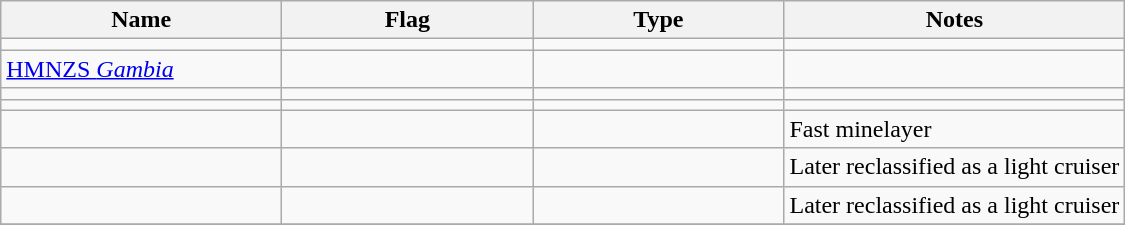<table class="wikitable sortable">
<tr>
<th scope="col" width="180px">Name</th>
<th scope="col" width="160px">Flag</th>
<th width="160px">Type</th>
<th>Notes</th>
</tr>
<tr>
<td align="left"></td>
<td align="left"></td>
<td align="left"></td>
<td align="left"></td>
</tr>
<tr>
<td align="left"><a href='#'>HMNZS <em>Gambia</em></a></td>
<td align="left"></td>
<td align="left"></td>
<td align="left"></td>
</tr>
<tr>
<td align="left"></td>
<td align="left"></td>
<td align="left"></td>
<td align="left"></td>
</tr>
<tr>
<td align="left"></td>
<td align="left"></td>
<td align="left"></td>
<td align="left"></td>
</tr>
<tr>
<td align="left"></td>
<td align="left"></td>
<td align="left"></td>
<td align="left">Fast minelayer</td>
</tr>
<tr>
<td align="left"></td>
<td align="left"></td>
<td align="left"></td>
<td align="left">Later reclassified as a light cruiser</td>
</tr>
<tr>
<td align="left"></td>
<td align="left"></td>
<td align="left"></td>
<td align="left">Later reclassified as a light cruiser</td>
</tr>
<tr>
</tr>
</table>
